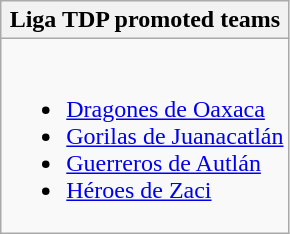<table class="wikitable">
<tr>
<th>Liga TDP promoted teams</th>
</tr>
<tr>
<td><br><ul><li><a href='#'>Dragones de Oaxaca</a></li><li><a href='#'>Gorilas de Juanacatlán</a></li><li><a href='#'>Guerreros de Autlán</a></li><li><a href='#'>Héroes de Zaci</a></li></ul></td>
</tr>
</table>
